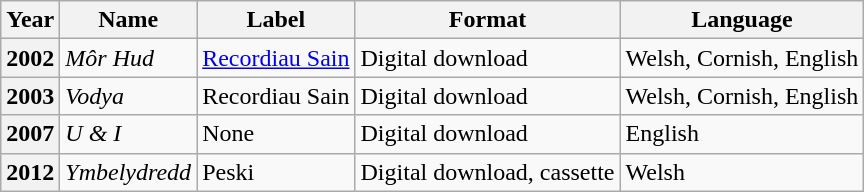<table class="wikitable plainrowheaders">
<tr>
<th scope="col">Year</th>
<th scope="col">Name</th>
<th scope="col">Label</th>
<th scope="col">Format</th>
<th scope="col">Language</th>
</tr>
<tr>
<th scope="row">2002</th>
<td><em>Môr Hud</em></td>
<td><a href='#'>Recordiau Sain</a></td>
<td>Digital download</td>
<td>Welsh, Cornish, English</td>
</tr>
<tr>
<th scope="row">2003</th>
<td><em>Vodya</em></td>
<td>Recordiau Sain</td>
<td>Digital download</td>
<td>Welsh, Cornish, English</td>
</tr>
<tr>
<th scope="row">2007</th>
<td><em>U & I</em></td>
<td>None</td>
<td>Digital download</td>
<td>English</td>
</tr>
<tr>
<th scope="row">2012</th>
<td><em>Ymbelydredd</em></td>
<td>Peski</td>
<td>Digital download, cassette</td>
<td>Welsh</td>
</tr>
</table>
